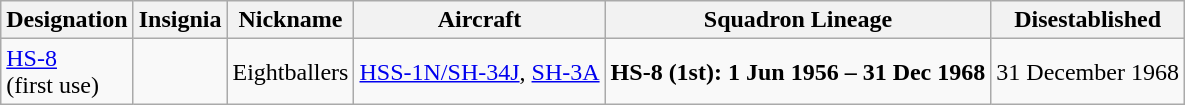<table class="wikitable">
<tr>
<th>Designation</th>
<th>Insignia</th>
<th>Nickname</th>
<th>Aircraft</th>
<th>Squadron Lineage</th>
<th>Disestablished</th>
</tr>
<tr>
<td><a href='#'>HS-8</a><br>(first use)</td>
<td></td>
<td>Eightballers</td>
<td><a href='#'>HSS-1N/SH-34J</a>, <a href='#'>SH-3A</a></td>
<td style="white-space: nowrap;"><strong>HS-8 (1st): 1 Jun 1956 – 31 Dec 1968</strong></td>
<td>31 December 1968</td>
</tr>
</table>
